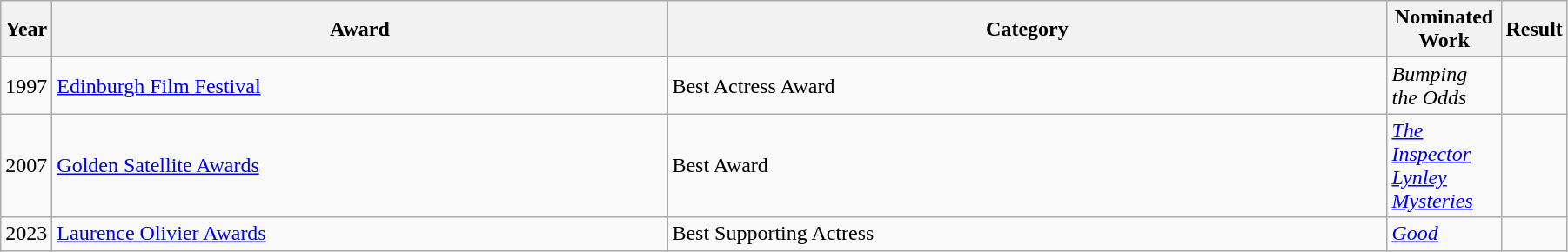<table class="wikitable">
<tr>
<th scope="col" style="width:1em;">Year</th>
<th scope="col" style="width:29em;">Award</th>
<th scope="col" style="width:34em;">Category</th>
<th scope="col" style="width:5em;">Nominated Work</th>
<th scope="col" style="width:1em;">Result</th>
</tr>
<tr>
<td>1997</td>
<td><a href='#'>Edinburgh Film Festival</a></td>
<td>Best Actress Award</td>
<td><em>Bumping the Odds</em></td>
<td></td>
</tr>
<tr>
<td>2007</td>
<td><a href='#'>Golden Satellite Awards</a></td>
<td>Best Award</td>
<td><em><a href='#'>The Inspector Lynley Mysteries</a></em></td>
<td></td>
</tr>
<tr>
<td>2023</td>
<td><a href='#'>Laurence Olivier Awards</a></td>
<td>Best Supporting Actress</td>
<td><em><a href='#'>Good</a></em></td>
<td></td>
</tr>
</table>
